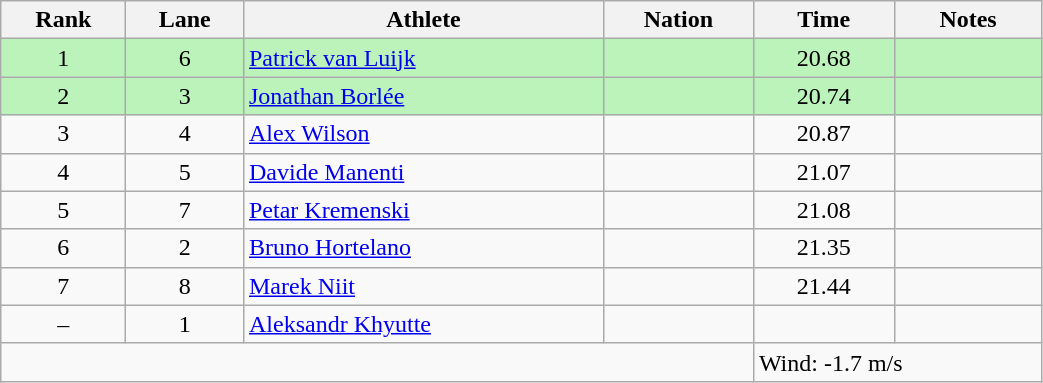<table class="wikitable sortable" style="text-align:center;width: 55%;">
<tr>
<th scope="col">Rank</th>
<th scope="col">Lane</th>
<th scope="col">Athlete</th>
<th scope="col">Nation</th>
<th scope="col">Time</th>
<th scope="col">Notes</th>
</tr>
<tr bgcolor=bbf3bb>
<td>1</td>
<td>6</td>
<td align=left><a href='#'>Patrick van Luijk</a></td>
<td align=left></td>
<td>20.68</td>
<td></td>
</tr>
<tr bgcolor=bbf3bb>
<td>2</td>
<td>3</td>
<td align=left><a href='#'>Jonathan Borlée</a></td>
<td align=left></td>
<td>20.74</td>
<td></td>
</tr>
<tr>
<td>3</td>
<td>4</td>
<td align=left><a href='#'>Alex Wilson</a></td>
<td align=left></td>
<td>20.87</td>
<td></td>
</tr>
<tr>
<td>4</td>
<td>5</td>
<td align=left><a href='#'>Davide Manenti</a></td>
<td align=left></td>
<td>21.07</td>
<td></td>
</tr>
<tr>
<td>5</td>
<td>7</td>
<td align=left><a href='#'>Petar Kremenski</a></td>
<td align=left></td>
<td>21.08</td>
<td></td>
</tr>
<tr>
<td>6</td>
<td>2</td>
<td align=left><a href='#'>Bruno Hortelano</a></td>
<td align=left></td>
<td>21.35</td>
<td></td>
</tr>
<tr>
<td>7</td>
<td>8</td>
<td align=left><a href='#'>Marek Niit</a></td>
<td align=left></td>
<td>21.44</td>
<td></td>
</tr>
<tr>
<td>–</td>
<td>1</td>
<td align=left><a href='#'>Aleksandr Khyutte</a></td>
<td align=left></td>
<td></td>
<td></td>
</tr>
<tr class="sortbottom">
<td colspan="4"></td>
<td colspan="2" style="text-align:left;">Wind: -1.7 m/s</td>
</tr>
</table>
